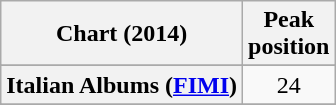<table class="wikitable sortable plainrowheaders">
<tr>
<th scope="col">Chart (2014)</th>
<th scope="col">Peak<br>position</th>
</tr>
<tr>
</tr>
<tr>
</tr>
<tr>
</tr>
<tr>
</tr>
<tr>
</tr>
<tr>
</tr>
<tr>
</tr>
<tr>
</tr>
<tr>
</tr>
<tr>
</tr>
<tr>
</tr>
<tr>
<th scope="row">Italian Albums (<a href='#'>FIMI</a>)</th>
<td align="center">24</td>
</tr>
<tr>
</tr>
<tr>
</tr>
<tr>
</tr>
<tr>
</tr>
<tr>
</tr>
<tr>
</tr>
<tr>
</tr>
<tr>
</tr>
</table>
